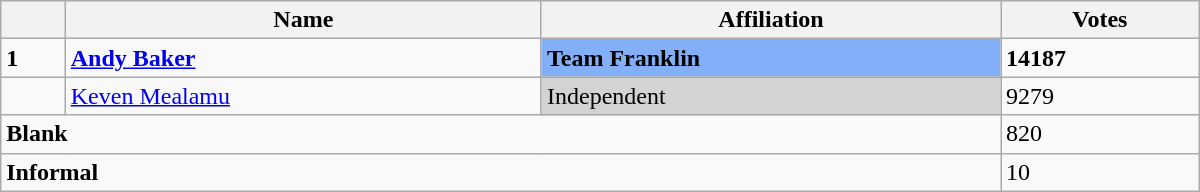<table class="wikitable sortable" style="width:50em">
<tr>
<th></th>
<th>Name</th>
<th>Affiliation</th>
<th>Votes</th>
</tr>
<tr>
<td><strong>1</strong></td>
<td><strong><a href='#'>Andy Baker</a></strong></td>
<td bgcolor=83AFF8><strong>Team Franklin</strong></td>
<td><strong>14187</strong></td>
</tr>
<tr>
<td></td>
<td><a href='#'>Keven Mealamu</a></td>
<td bgcolor="lightgrey">Independent</td>
<td>9279</td>
</tr>
<tr>
<td colspan="3"><strong>Blank</strong></td>
<td>820</td>
</tr>
<tr>
<td colspan="3"><strong>Informal</strong></td>
<td>10</td>
</tr>
</table>
